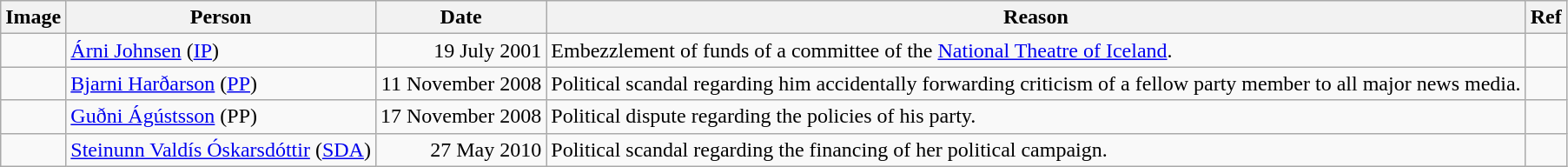<table class="sortable wikitable">
<tr>
<th>Image</th>
<th>Person</th>
<th>Date</th>
<th>Reason</th>
<th>Ref</th>
</tr>
<tr>
<td></td>
<td><a href='#'>Árni Johnsen</a> (<a href='#'>IP</a>)</td>
<td style="text-align: right;">19 July 2001</td>
<td>Embezzlement of funds of a committee of the <a href='#'>National Theatre of Iceland</a>.</td>
<td></td>
</tr>
<tr>
<td></td>
<td><a href='#'>Bjarni Harðarson</a> (<a href='#'>PP</a>)</td>
<td style="text-align: right;">11 November 2008</td>
<td>Political scandal regarding him accidentally forwarding criticism of a fellow party member to all major news media.</td>
<td></td>
</tr>
<tr>
<td></td>
<td><a href='#'>Guðni Ágústsson</a> (PP)</td>
<td style="text-align: right;">17 November 2008</td>
<td>Political dispute regarding the policies of his party.</td>
<td></td>
</tr>
<tr>
<td></td>
<td><a href='#'>Steinunn Valdís Óskarsdóttir</a> (<a href='#'>SDA</a>)</td>
<td style="text-align: right;">27 May 2010</td>
<td>Political scandal regarding the financing of her political campaign.</td>
<td></td>
</tr>
</table>
